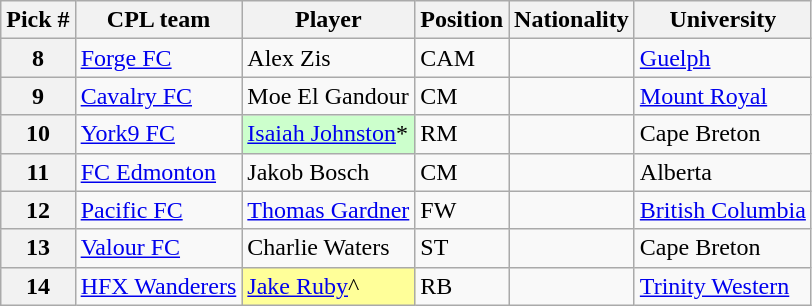<table class="wikitable">
<tr>
<th>Pick #</th>
<th>CPL team</th>
<th>Player</th>
<th>Position</th>
<th>Nationality</th>
<th>University</th>
</tr>
<tr>
<th>8</th>
<td><a href='#'>Forge FC</a></td>
<td>Alex Zis</td>
<td>CAM</td>
<td></td>
<td><a href='#'>Guelph</a></td>
</tr>
<tr>
<th>9</th>
<td><a href='#'>Cavalry FC</a></td>
<td>Moe El Gandour</td>
<td>CM</td>
<td></td>
<td><a href='#'>Mount Royal</a></td>
</tr>
<tr>
<th>10</th>
<td><a href='#'>York9 FC</a></td>
<td bgcolor="#CCFFCC"><a href='#'>Isaiah Johnston</a>*</td>
<td>RM</td>
<td></td>
<td>Cape Breton</td>
</tr>
<tr>
<th>11</th>
<td><a href='#'>FC Edmonton</a></td>
<td>Jakob Bosch</td>
<td>CM</td>
<td></td>
<td>Alberta</td>
</tr>
<tr>
<th>12</th>
<td><a href='#'>Pacific FC</a></td>
<td><a href='#'>Thomas Gardner</a></td>
<td>FW</td>
<td></td>
<td><a href='#'>British Columbia</a></td>
</tr>
<tr>
<th>13</th>
<td><a href='#'>Valour FC</a></td>
<td>Charlie Waters</td>
<td>ST</td>
<td></td>
<td>Cape Breton</td>
</tr>
<tr>
<th>14</th>
<td><a href='#'>HFX Wanderers</a></td>
<td bgcolor="#FFFF99"><a href='#'>Jake Ruby</a>^</td>
<td>RB</td>
<td></td>
<td><a href='#'>Trinity Western</a></td>
</tr>
</table>
